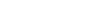<table style="width100%; text-align:center; font-weight:bold;">
<tr style="color:white;">
<td style="background:">64</td>
<td style="background:">14</td>
<td style="background:">8</td>
<td style="background:">2</td>
</tr>
<tr>
<td></td>
<td></td>
<td></td>
<td></td>
<td></td>
</tr>
</table>
